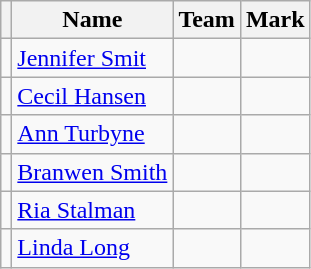<table class=wikitable>
<tr>
<th></th>
<th>Name</th>
<th>Team</th>
<th>Mark</th>
</tr>
<tr>
<td></td>
<td><a href='#'>Jennifer Smit</a></td>
<td></td>
<td></td>
</tr>
<tr>
<td></td>
<td><a href='#'>Cecil Hansen</a></td>
<td></td>
<td></td>
</tr>
<tr>
<td></td>
<td><a href='#'>Ann Turbyne</a></td>
<td></td>
<td></td>
</tr>
<tr>
<td></td>
<td><a href='#'>Branwen Smith</a></td>
<td></td>
<td></td>
</tr>
<tr>
<td></td>
<td><a href='#'>Ria Stalman</a></td>
<td></td>
<td></td>
</tr>
<tr>
<td></td>
<td><a href='#'>Linda Long</a></td>
<td></td>
<td></td>
</tr>
</table>
